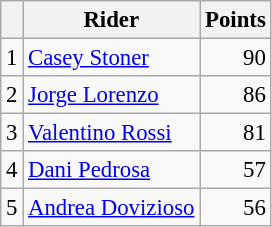<table class="wikitable" style="font-size: 95%;">
<tr>
<th></th>
<th>Rider</th>
<th>Points</th>
</tr>
<tr>
<td align=center>1</td>
<td> <a href='#'>Casey Stoner</a></td>
<td align=right>90</td>
</tr>
<tr>
<td align=center>2</td>
<td> <a href='#'>Jorge Lorenzo</a></td>
<td align=right>86</td>
</tr>
<tr>
<td align=center>3</td>
<td> <a href='#'>Valentino Rossi</a></td>
<td align=right>81</td>
</tr>
<tr>
<td align=center>4</td>
<td> <a href='#'>Dani Pedrosa</a></td>
<td align=right>57</td>
</tr>
<tr>
<td align=center>5</td>
<td> <a href='#'>Andrea Dovizioso</a></td>
<td align=right>56</td>
</tr>
</table>
